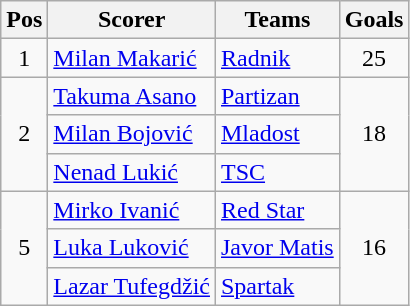<table class="wikitable">
<tr>
<th>Pos</th>
<th>Scorer</th>
<th>Teams</th>
<th align=center>Goals</th>
</tr>
<tr>
<td style="text-align:center">1</td>
<td> <a href='#'>Milan Makarić</a></td>
<td><a href='#'>Radnik</a></td>
<td style="text-align:center">25</td>
</tr>
<tr>
<td style="text-align:center" rowspan=3>2</td>
<td> <a href='#'>Takuma Asano</a></td>
<td><a href='#'>Partizan</a></td>
<td style="text-align:center" rowspan=3>18</td>
</tr>
<tr>
<td> <a href='#'>Milan Bojović</a></td>
<td><a href='#'>Mladost</a></td>
</tr>
<tr>
<td> <a href='#'>Nenad Lukić</a></td>
<td><a href='#'>TSC</a></td>
</tr>
<tr>
<td style="text-align:center" rowspan=3>5</td>
<td> <a href='#'>Mirko Ivanić</a></td>
<td><a href='#'>Red Star</a></td>
<td style="text-align:center" rowspan=3>16</td>
</tr>
<tr>
<td> <a href='#'>Luka Luković</a></td>
<td><a href='#'>Javor Matis</a></td>
</tr>
<tr>
<td> <a href='#'>Lazar Tufegdžić</a></td>
<td><a href='#'>Spartak</a></td>
</tr>
</table>
